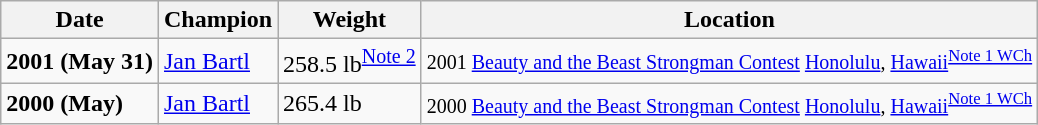<table class="wikitable">
<tr>
<th>Date</th>
<th>Champion</th>
<th>Weight</th>
<th>Location</th>
</tr>
<tr>
<td><strong>2001 (May 31)</strong></td>
<td> <a href='#'>Jan Bartl</a></td>
<td>258.5 lb<sup><a href='#'>Note 2</a></sup></td>
<td> <small>2001 <a href='#'>Beauty and the Beast Strongman Contest</a> <a href='#'>Honolulu</a>, <a href='#'>Hawaii</a><sup><a href='#'>Note 1 WCh</a></sup></small></td>
</tr>
<tr>
<td><strong>2000 (May)</strong></td>
<td> <a href='#'>Jan Bartl</a></td>
<td>265.4 lb</td>
<td> <small>2000 <a href='#'>Beauty and the Beast Strongman Contest</a> <a href='#'>Honolulu</a>, <a href='#'>Hawaii</a><sup><a href='#'>Note 1 WCh</a></sup></small></td>
</tr>
</table>
